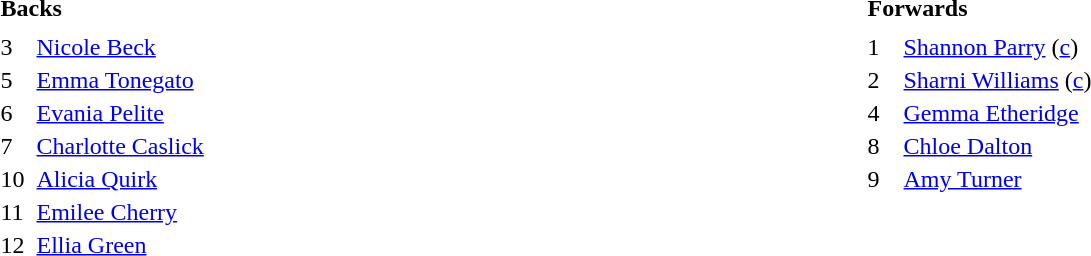<table style="text-align:left">
<tr>
<th colspan=2>Backs</th>
<th colspan=2>Forwards</th>
</tr>
<tr>
<th style="width:20px;"></th>
<th style="width:550px;"></th>
<th style="width:20px;"></th>
<th style="width:250px;"></th>
</tr>
<tr>
<td align=centre>3</td>
<td><a href='#'>Nicole Beck</a></td>
<td align=centre>1</td>
<td><a href='#'>Shannon Parry</a> (<a href='#'>c</a>)</td>
</tr>
<tr>
<td align=centre>5</td>
<td><a href='#'>Emma Tonegato</a></td>
<td align=centre>2</td>
<td><a href='#'>Sharni Williams</a> (<a href='#'>c</a>)</td>
</tr>
<tr>
<td align=centre>6</td>
<td><a href='#'>Evania Pelite</a></td>
<td align=centre>4</td>
<td><a href='#'>Gemma Etheridge</a></td>
</tr>
<tr>
<td align=centre>7</td>
<td><a href='#'>Charlotte Caslick</a></td>
<td align=centre>8</td>
<td><a href='#'>Chloe Dalton</a></td>
</tr>
<tr>
<td align=centre>10</td>
<td><a href='#'>Alicia Quirk</a></td>
<td align=centre>9</td>
<td><a href='#'>Amy Turner</a></td>
</tr>
<tr>
<td align=centre>11</td>
<td><a href='#'>Emilee Cherry</a></td>
<td align=centre></td>
<td></td>
</tr>
<tr>
<td align=centre>12</td>
<td><a href='#'>Ellia Green</a></td>
<td align=centre></td>
<td></td>
</tr>
</table>
